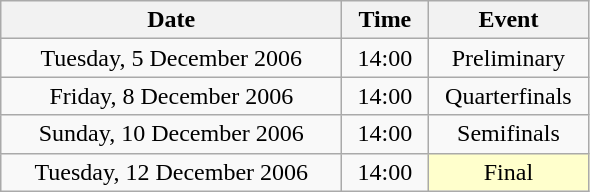<table class = "wikitable" style="text-align:center;">
<tr>
<th width=220>Date</th>
<th width=50>Time</th>
<th width=100>Event</th>
</tr>
<tr>
<td>Tuesday, 5 December 2006</td>
<td>14:00</td>
<td>Preliminary</td>
</tr>
<tr>
<td>Friday, 8 December 2006</td>
<td>14:00</td>
<td>Quarterfinals</td>
</tr>
<tr>
<td>Sunday, 10 December 2006</td>
<td>14:00</td>
<td>Semifinals</td>
</tr>
<tr>
<td>Tuesday, 12 December 2006</td>
<td>14:00</td>
<td bgcolor=ffffcc>Final</td>
</tr>
</table>
